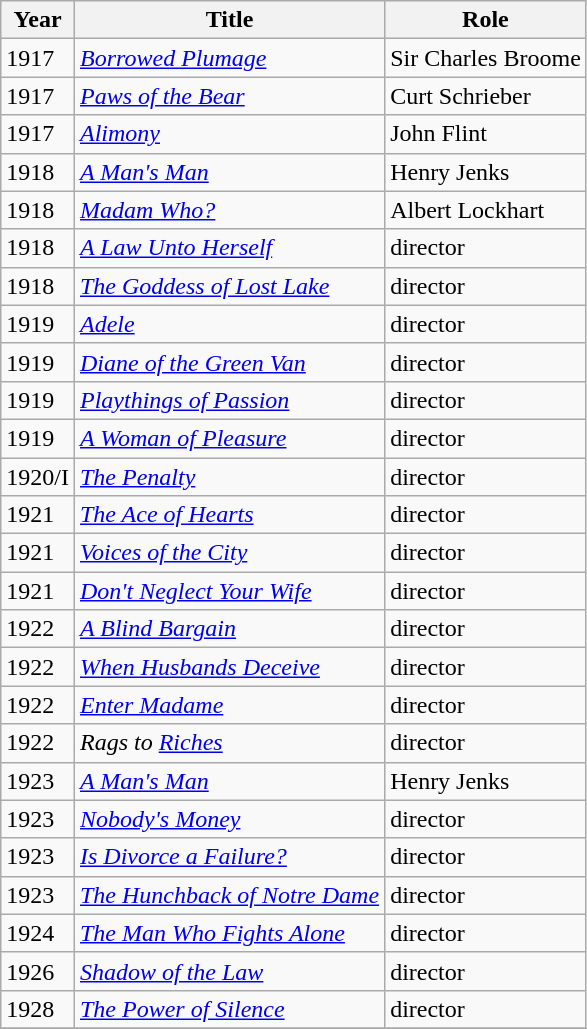<table class="wikitable sortable">
<tr>
<th>Year</th>
<th>Title</th>
<th>Role</th>
</tr>
<tr>
<td>1917</td>
<td><em><a href='#'>Borrowed Plumage</a></em></td>
<td>Sir Charles Broome</td>
</tr>
<tr>
<td>1917</td>
<td><em><a href='#'>Paws of the Bear</a></em></td>
<td>Curt Schrieber</td>
</tr>
<tr>
<td>1917</td>
<td><em><a href='#'>Alimony</a></em></td>
<td>John Flint</td>
</tr>
<tr>
<td>1918</td>
<td><em><a href='#'>A Man's Man</a></em></td>
<td>Henry Jenks</td>
</tr>
<tr>
<td>1918</td>
<td><em><a href='#'>Madam Who?</a></em></td>
<td>Albert Lockhart</td>
</tr>
<tr>
<td>1918</td>
<td><em><a href='#'>A Law Unto Herself</a></em></td>
<td>director</td>
</tr>
<tr>
<td>1918</td>
<td><em><a href='#'>The Goddess of Lost Lake</a></em></td>
<td>director</td>
</tr>
<tr>
<td>1919</td>
<td><em><a href='#'>Adele</a></em></td>
<td>director</td>
</tr>
<tr>
<td>1919</td>
<td><em><a href='#'>Diane of the Green Van</a></em></td>
<td>director</td>
</tr>
<tr>
<td>1919</td>
<td><em><a href='#'>Playthings of Passion</a></em></td>
<td>director</td>
</tr>
<tr>
<td>1919</td>
<td><em><a href='#'>A Woman of Pleasure</a></em></td>
<td>director</td>
</tr>
<tr>
<td>1920/I</td>
<td><em><a href='#'>The Penalty</a></em></td>
<td>director</td>
</tr>
<tr>
<td>1921</td>
<td><em><a href='#'>The Ace of Hearts</a></em></td>
<td>director</td>
</tr>
<tr>
<td>1921</td>
<td><em><a href='#'>Voices of the City</a></em></td>
<td>director</td>
</tr>
<tr>
<td>1921</td>
<td><em><a href='#'>Don't Neglect Your Wife</a></em></td>
<td>director</td>
</tr>
<tr>
<td>1922</td>
<td><em><a href='#'>A Blind Bargain</a></em></td>
<td>director</td>
</tr>
<tr>
<td>1922</td>
<td><em><a href='#'>When Husbands Deceive</a></em></td>
<td>director</td>
</tr>
<tr>
<td>1922</td>
<td><em><a href='#'>Enter Madame</a></em></td>
<td>director</td>
</tr>
<tr>
<td>1922</td>
<td><em>Rags to <a href='#'>Riches</a></em></td>
<td>director</td>
</tr>
<tr>
<td>1923</td>
<td><em><a href='#'>A Man's Man</a></em></td>
<td>Henry Jenks</td>
</tr>
<tr>
<td>1923</td>
<td><em><a href='#'>Nobody's Money</a></em></td>
<td>director</td>
</tr>
<tr>
<td>1923</td>
<td><em><a href='#'>Is Divorce a Failure?</a></em></td>
<td>director</td>
</tr>
<tr>
<td>1923</td>
<td><em><a href='#'>The Hunchback of Notre Dame</a></em></td>
<td>director</td>
</tr>
<tr>
<td>1924</td>
<td><em><a href='#'>The Man Who Fights Alone</a></em></td>
<td>director</td>
</tr>
<tr>
<td>1926</td>
<td><em><a href='#'>Shadow of the Law</a></em></td>
<td>director</td>
</tr>
<tr>
<td>1928</td>
<td><em><a href='#'>The Power of Silence</a></em></td>
<td>director</td>
</tr>
<tr>
</tr>
</table>
